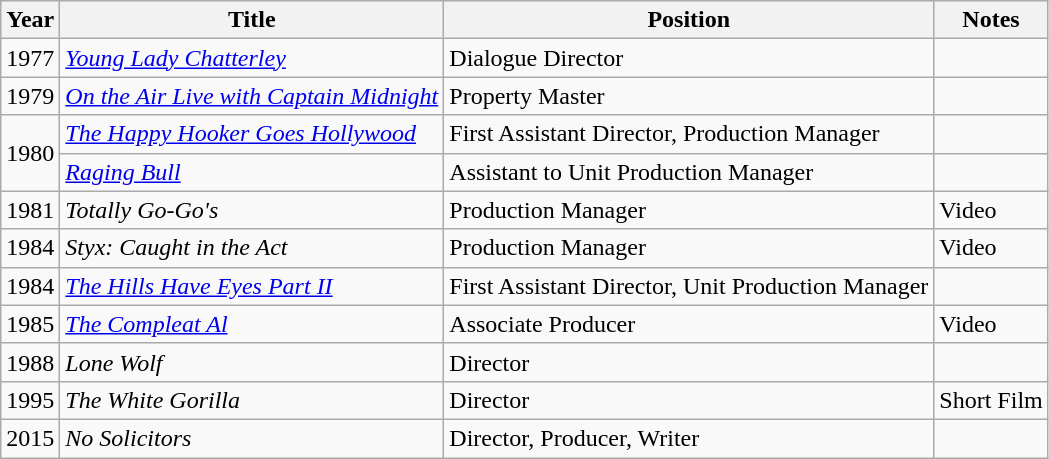<table class="wikitable">
<tr>
<th>Year</th>
<th>Title</th>
<th>Position</th>
<th>Notes</th>
</tr>
<tr>
<td>1977</td>
<td><em><a href='#'>Young Lady Chatterley</a></em></td>
<td>Dialogue Director</td>
<td></td>
</tr>
<tr>
<td>1979</td>
<td><em><a href='#'>On the Air Live with Captain Midnight</a></em></td>
<td>Property Master</td>
<td></td>
</tr>
<tr>
<td rowspan="2">1980</td>
<td><em><a href='#'>The Happy Hooker Goes Hollywood</a></em></td>
<td>First Assistant Director, Production Manager</td>
<td></td>
</tr>
<tr>
<td><em><a href='#'>Raging Bull</a></em></td>
<td>Assistant to Unit Production Manager</td>
<td></td>
</tr>
<tr>
<td>1981</td>
<td><em>Totally Go-Go's</em></td>
<td>Production Manager</td>
<td>Video</td>
</tr>
<tr>
<td>1984</td>
<td><em>Styx: Caught in the Act</em></td>
<td>Production Manager</td>
<td>Video</td>
</tr>
<tr>
<td>1984</td>
<td><em><a href='#'>The Hills Have Eyes Part II</a></em></td>
<td>First Assistant Director, Unit Production Manager</td>
<td></td>
</tr>
<tr>
<td>1985</td>
<td><em><a href='#'>The Compleat Al</a></em></td>
<td>Associate Producer</td>
<td>Video</td>
</tr>
<tr>
<td>1988</td>
<td><em>Lone Wolf</em></td>
<td>Director</td>
<td></td>
</tr>
<tr>
<td>1995</td>
<td><em>The White Gorilla</em></td>
<td>Director</td>
<td>Short Film</td>
</tr>
<tr>
<td>2015</td>
<td><em>No Solicitors</em></td>
<td>Director, Producer, Writer</td>
<td></td>
</tr>
</table>
